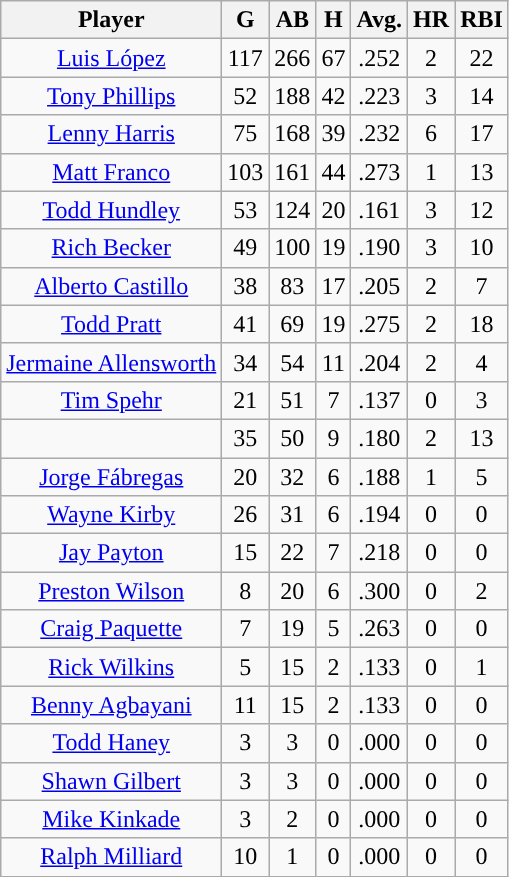<table class="wikitable sortable">
<tr>
<th>Player</th>
<th>G</th>
<th>AB</th>
<th>H</th>
<th>Avg.</th>
<th>HR</th>
<th>RBI</th>
</tr>
<tr align="center">
<td><a href='#'>Luis López</a></td>
<td>117</td>
<td>266</td>
<td>67</td>
<td>.252</td>
<td>2</td>
<td>22</td>
</tr>
<tr align=center>
<td><a href='#'>Tony Phillips</a></td>
<td>52</td>
<td>188</td>
<td>42</td>
<td>.223</td>
<td>3</td>
<td>14</td>
</tr>
<tr align=center>
<td><a href='#'>Lenny Harris</a></td>
<td>75</td>
<td>168</td>
<td>39</td>
<td>.232</td>
<td>6</td>
<td>17</td>
</tr>
<tr align=center>
<td><a href='#'>Matt Franco</a></td>
<td>103</td>
<td>161</td>
<td>44</td>
<td>.273</td>
<td>1</td>
<td>13</td>
</tr>
<tr align=center>
<td><a href='#'>Todd Hundley</a></td>
<td>53</td>
<td>124</td>
<td>20</td>
<td>.161</td>
<td>3</td>
<td>12</td>
</tr>
<tr align=center>
<td><a href='#'>Rich Becker</a></td>
<td>49</td>
<td>100</td>
<td>19</td>
<td>.190</td>
<td>3</td>
<td>10</td>
</tr>
<tr align=center>
<td><a href='#'>Alberto Castillo</a></td>
<td>38</td>
<td>83</td>
<td>17</td>
<td>.205</td>
<td>2</td>
<td>7</td>
</tr>
<tr align=center>
<td><a href='#'>Todd Pratt</a></td>
<td>41</td>
<td>69</td>
<td>19</td>
<td>.275</td>
<td>2</td>
<td>18</td>
</tr>
<tr align=center>
<td><a href='#'>Jermaine Allensworth</a></td>
<td>34</td>
<td>54</td>
<td>11</td>
<td>.204</td>
<td>2</td>
<td>4</td>
</tr>
<tr align=center>
<td><a href='#'>Tim Spehr</a></td>
<td>21</td>
<td>51</td>
<td>7</td>
<td>.137</td>
<td>0</td>
<td>3</td>
</tr>
<tr align=center>
<td></td>
<td>35</td>
<td>50</td>
<td>9</td>
<td>.180</td>
<td>2</td>
<td>13</td>
</tr>
<tr align="center">
<td><a href='#'>Jorge Fábregas</a></td>
<td>20</td>
<td>32</td>
<td>6</td>
<td>.188</td>
<td>1</td>
<td>5</td>
</tr>
<tr align=center>
<td><a href='#'>Wayne Kirby</a></td>
<td>26</td>
<td>31</td>
<td>6</td>
<td>.194</td>
<td>0</td>
<td>0</td>
</tr>
<tr align=center>
<td><a href='#'>Jay Payton</a></td>
<td>15</td>
<td>22</td>
<td>7</td>
<td>.218</td>
<td>0</td>
<td>0</td>
</tr>
<tr align=center>
<td><a href='#'>Preston Wilson</a></td>
<td>8</td>
<td>20</td>
<td>6</td>
<td>.300</td>
<td>0</td>
<td>2</td>
</tr>
<tr align=center>
<td><a href='#'>Craig Paquette</a></td>
<td>7</td>
<td>19</td>
<td>5</td>
<td>.263</td>
<td>0</td>
<td>0</td>
</tr>
<tr align=center>
<td><a href='#'>Rick Wilkins</a></td>
<td>5</td>
<td>15</td>
<td>2</td>
<td>.133</td>
<td>0</td>
<td>1</td>
</tr>
<tr align=center>
<td><a href='#'>Benny Agbayani</a></td>
<td>11</td>
<td>15</td>
<td>2</td>
<td>.133</td>
<td>0</td>
<td>0</td>
</tr>
<tr align=center>
<td><a href='#'>Todd Haney</a></td>
<td>3</td>
<td>3</td>
<td>0</td>
<td>.000</td>
<td>0</td>
<td>0</td>
</tr>
<tr align=center>
<td><a href='#'>Shawn Gilbert</a></td>
<td>3</td>
<td>3</td>
<td>0</td>
<td>.000</td>
<td>0</td>
<td>0</td>
</tr>
<tr align=center>
<td><a href='#'>Mike Kinkade</a></td>
<td>3</td>
<td>2</td>
<td>0</td>
<td>.000</td>
<td>0</td>
<td>0</td>
</tr>
<tr align=center>
<td><a href='#'>Ralph Milliard</a></td>
<td>10</td>
<td>1</td>
<td>0</td>
<td>.000</td>
<td>0</td>
<td>0</td>
</tr>
</table>
